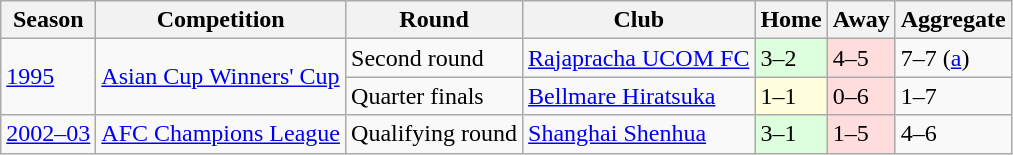<table class="wikitable">
<tr>
<th>Season</th>
<th>Competition</th>
<th>Round</th>
<th>Club</th>
<th>Home</th>
<th>Away</th>
<th>Aggregate</th>
</tr>
<tr>
<td rowspan="2"><a href='#'>1995</a></td>
<td rowspan="2"><a href='#'>Asian Cup Winners' Cup</a></td>
<td>Second round</td>
<td> <a href='#'>Rajapracha UCOM FC</a></td>
<td style="background:#dfd;">3–2</td>
<td style="background:#fdd;">4–5</td>
<td>7–7 (<a href='#'>a</a>)</td>
</tr>
<tr>
<td>Quarter finals</td>
<td> <a href='#'>Bellmare Hiratsuka</a></td>
<td style="background:#ffd;">1–1</td>
<td style="background:#fdd;">0–6</td>
<td>1–7</td>
</tr>
<tr>
<td><a href='#'>2002–03</a></td>
<td><a href='#'>AFC Champions League</a></td>
<td>Qualifying round</td>
<td> <a href='#'>Shanghai Shenhua</a></td>
<td style="background:#dfd;">3–1</td>
<td style="background:#fdd;">1–5</td>
<td>4–6</td>
</tr>
</table>
